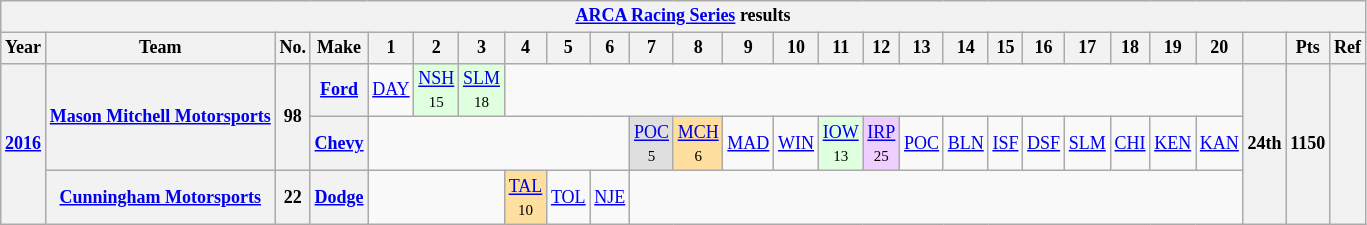<table class="wikitable" style="text-align:center; font-size:75%">
<tr>
<th colspan=45><a href='#'>ARCA Racing Series</a> results</th>
</tr>
<tr>
<th>Year</th>
<th>Team</th>
<th>No.</th>
<th>Make</th>
<th>1</th>
<th>2</th>
<th>3</th>
<th>4</th>
<th>5</th>
<th>6</th>
<th>7</th>
<th>8</th>
<th>9</th>
<th>10</th>
<th>11</th>
<th>12</th>
<th>13</th>
<th>14</th>
<th>15</th>
<th>16</th>
<th>17</th>
<th>18</th>
<th>19</th>
<th>20</th>
<th></th>
<th>Pts</th>
<th>Ref</th>
</tr>
<tr>
<th rowspan=3><a href='#'>2016</a></th>
<th rowspan=2><a href='#'>Mason Mitchell Motorsports</a></th>
<th rowspan=2>98</th>
<th><a href='#'>Ford</a></th>
<td><a href='#'>DAY</a></td>
<td style="background:#DFFFDF;"><a href='#'>NSH</a><br><small>15</small></td>
<td style="background:#DFFFDF;"><a href='#'>SLM</a><br><small>18</small></td>
<td colspan=17></td>
<th rowspan=3>24th</th>
<th rowspan=3>1150</th>
<th rowspan=3></th>
</tr>
<tr>
<th><a href='#'>Chevy</a></th>
<td colspan=6></td>
<td style="background:#DFDFDF;"><a href='#'>POC</a><br><small>5</small></td>
<td style="background:#FFDF9F;"><a href='#'>MCH</a><br><small>6</small></td>
<td><a href='#'>MAD</a></td>
<td><a href='#'>WIN</a></td>
<td style="background:#DFFFDF;"><a href='#'>IOW</a><br><small>13</small></td>
<td style="background:#EFCFFF;"><a href='#'>IRP</a><br><small>25</small></td>
<td><a href='#'>POC</a></td>
<td><a href='#'>BLN</a></td>
<td><a href='#'>ISF</a></td>
<td><a href='#'>DSF</a></td>
<td><a href='#'>SLM</a></td>
<td><a href='#'>CHI</a></td>
<td><a href='#'>KEN</a></td>
<td><a href='#'>KAN</a></td>
</tr>
<tr>
<th><a href='#'>Cunningham Motorsports</a></th>
<th>22</th>
<th><a href='#'>Dodge</a></th>
<td colspan=3></td>
<td style="background:#FFDF9F;"><a href='#'>TAL</a><br><small>10</small></td>
<td><a href='#'>TOL</a></td>
<td><a href='#'>NJE</a></td>
<td colspan=14></td>
</tr>
</table>
